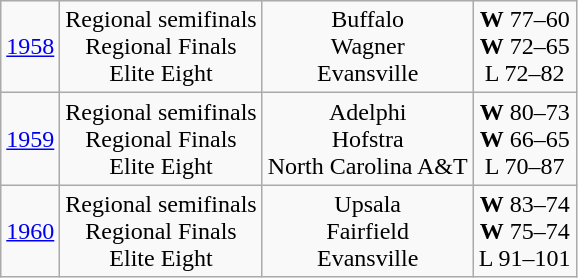<table class="wikitable">
<tr align="center">
<td><a href='#'>1958</a></td>
<td>Regional semifinals<br>Regional Finals<br>Elite Eight</td>
<td>Buffalo<br>Wagner<br>Evansville</td>
<td><strong>W</strong> 77–60<br><strong>W</strong> 72–65<br>L 72–82</td>
</tr>
<tr align="center">
<td><a href='#'>1959</a></td>
<td>Regional semifinals<br>Regional Finals<br>Elite Eight</td>
<td>Adelphi<br>Hofstra<br>North Carolina A&T</td>
<td><strong>W</strong> 80–73<br><strong>W</strong> 66–65<br>L 70–87</td>
</tr>
<tr align="center">
<td><a href='#'>1960</a></td>
<td>Regional semifinals<br>Regional Finals<br>Elite Eight</td>
<td>Upsala<br>Fairfield<br>Evansville</td>
<td><strong>W</strong> 83–74<br><strong>W</strong> 75–74<br>L 91–101</td>
</tr>
</table>
